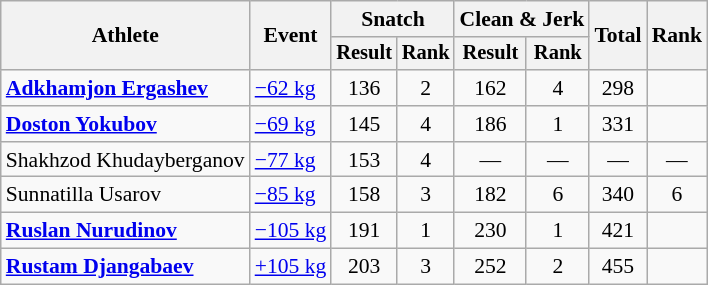<table class=wikitable style=font-size:90%;text-align:center>
<tr>
<th rowspan="2">Athlete</th>
<th rowspan="2">Event</th>
<th colspan="2">Snatch</th>
<th colspan="2">Clean & Jerk</th>
<th rowspan="2">Total</th>
<th rowspan="2">Rank</th>
</tr>
<tr style="font-size:95%">
<th>Result</th>
<th>Rank</th>
<th>Result</th>
<th>Rank</th>
</tr>
<tr>
<td align=left><strong><a href='#'>Adkhamjon Ergashev</a></strong></td>
<td align=left><a href='#'>−62 kg</a></td>
<td>136</td>
<td>2</td>
<td>162</td>
<td>4</td>
<td>298</td>
<td></td>
</tr>
<tr>
<td align=left><strong><a href='#'>Doston Yokubov</a></strong></td>
<td align=left><a href='#'>−69 kg</a></td>
<td>145</td>
<td>4</td>
<td>186</td>
<td>1</td>
<td>331</td>
<td></td>
</tr>
<tr>
<td align=left>Shakhzod Khudayberganov</td>
<td align=left><a href='#'>−77 kg</a></td>
<td>153</td>
<td>4</td>
<td>—</td>
<td>—</td>
<td>—</td>
<td>—</td>
</tr>
<tr>
<td align=left>Sunnatilla Usarov</td>
<td align=left><a href='#'>−85 kg</a></td>
<td>158</td>
<td>3</td>
<td>182</td>
<td>6</td>
<td>340</td>
<td>6</td>
</tr>
<tr>
<td align=left><strong><a href='#'>Ruslan Nurudinov</a></strong></td>
<td align=left><a href='#'>−105 kg</a></td>
<td>191</td>
<td>1</td>
<td>230</td>
<td>1</td>
<td>421</td>
<td></td>
</tr>
<tr>
<td align=left><strong><a href='#'>Rustam Djangabaev</a></strong></td>
<td align=left><a href='#'>+105 kg</a></td>
<td>203</td>
<td>3</td>
<td>252</td>
<td>2</td>
<td>455</td>
<td></td>
</tr>
</table>
